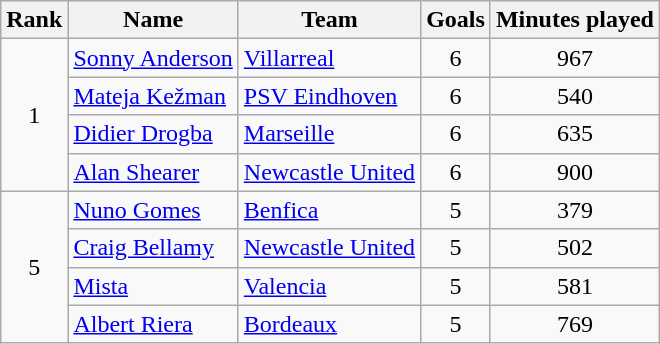<table class="wikitable" style="text-align:center">
<tr>
<th>Rank</th>
<th>Name</th>
<th>Team</th>
<th>Goals</th>
<th>Minutes played</th>
</tr>
<tr>
<td rowspan="4">1</td>
<td align="left"> <a href='#'>Sonny Anderson</a></td>
<td align="left"> <a href='#'>Villarreal</a></td>
<td>6</td>
<td>967</td>
</tr>
<tr>
<td align="left"> <a href='#'>Mateja Kežman</a></td>
<td align="left"> <a href='#'>PSV Eindhoven</a></td>
<td>6</td>
<td>540</td>
</tr>
<tr>
<td align="left"> <a href='#'>Didier Drogba</a></td>
<td align="left"> <a href='#'>Marseille</a></td>
<td>6</td>
<td>635</td>
</tr>
<tr>
<td align="left"> <a href='#'>Alan Shearer</a></td>
<td align="left"> <a href='#'>Newcastle United</a></td>
<td>6</td>
<td>900</td>
</tr>
<tr>
<td rowspan="4">5</td>
<td align="left"> <a href='#'>Nuno Gomes</a></td>
<td align="left"> <a href='#'>Benfica</a></td>
<td>5</td>
<td>379</td>
</tr>
<tr>
<td align="left"> <a href='#'>Craig Bellamy</a></td>
<td align="left"> <a href='#'>Newcastle United</a></td>
<td>5</td>
<td>502</td>
</tr>
<tr>
<td align="left"> <a href='#'>Mista</a></td>
<td align="left"> <a href='#'>Valencia</a></td>
<td>5</td>
<td>581</td>
</tr>
<tr>
<td align="left"> <a href='#'>Albert Riera</a></td>
<td align="left"> <a href='#'>Bordeaux</a></td>
<td>5</td>
<td>769</td>
</tr>
</table>
